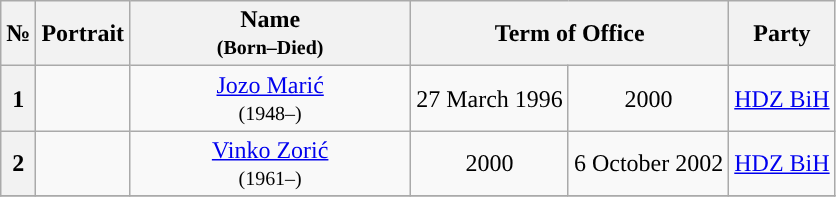<table class="wikitable" style="text-align:center">
<tr ->
<th>№</th>
<th>Portrait</th>
<th width=180>Name<br><small>(Born–Died)</small></th>
<th colspan=2>Term of Office</th>
<th>Party</th>
</tr>
<tr ->
<th style="background:">1</th>
<td></td>
<td><a href='#'>Jozo Marić</a><br><small>(1948–)</small></td>
<td>27 March 1996</td>
<td>2000</td>
<td><a href='#'>HDZ BiH</a></td>
</tr>
<tr ->
<th style="background:">2</th>
<td></td>
<td><a href='#'>Vinko Zorić</a><br><small>(1961–)</small></td>
<td>2000</td>
<td>6 October 2002</td>
<td><a href='#'>HDZ BiH</a></td>
</tr>
<tr ->
</tr>
</table>
